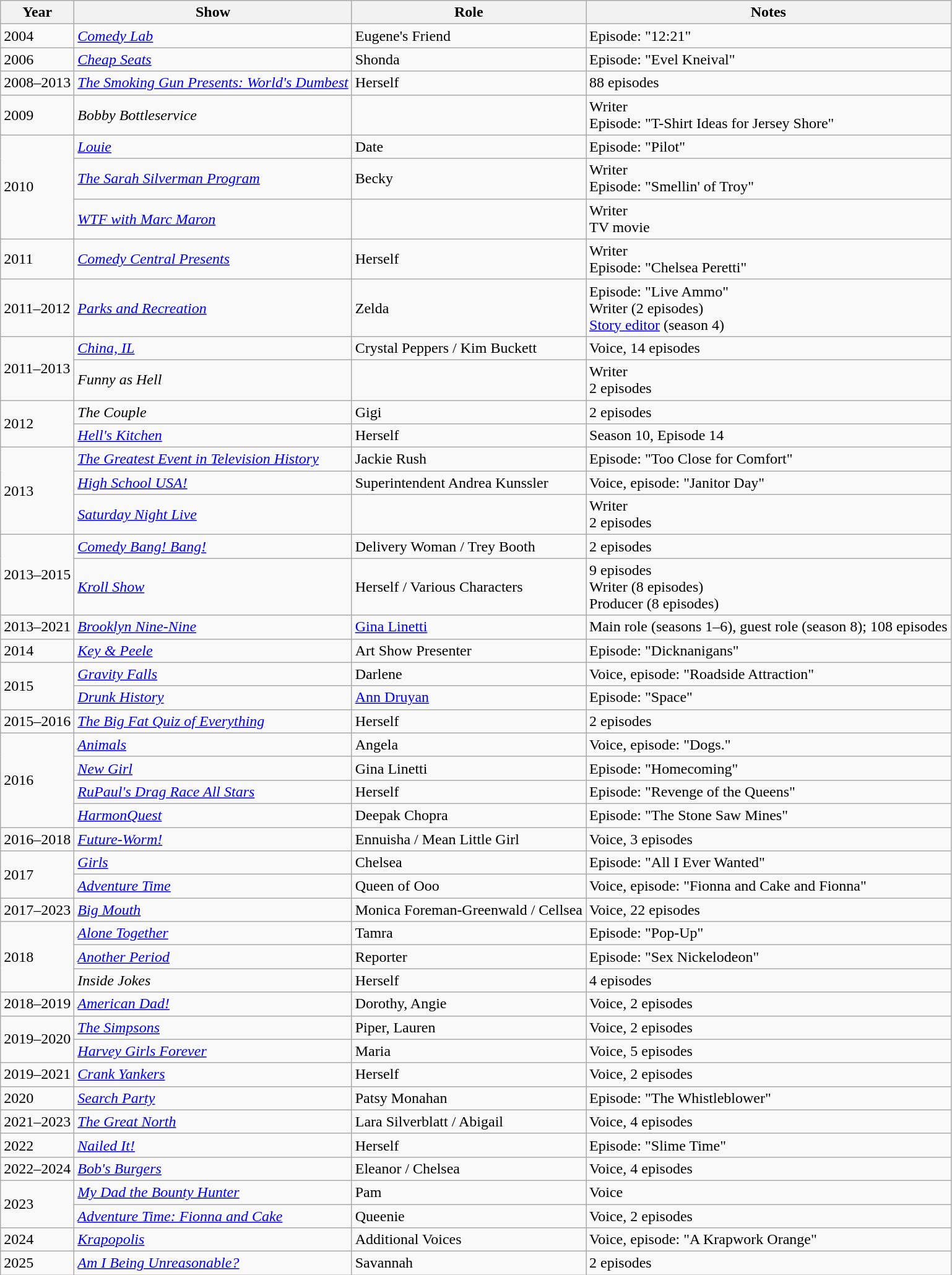<table class="wikitable sortable">
<tr>
<th>Year</th>
<th>Show</th>
<th>Role</th>
<th class="unsortable">Notes</th>
</tr>
<tr>
<td>2004</td>
<td><em><a href='#'>Comedy Lab</a></em></td>
<td>Eugene's Friend</td>
<td>Episode: "12:21"</td>
</tr>
<tr>
<td>2006</td>
<td><em><a href='#'>Cheap Seats</a></em></td>
<td>Shonda</td>
<td>Episode: "Evel Kneival"</td>
</tr>
<tr>
<td>2008–2013</td>
<td><em><a href='#'>The Smoking Gun Presents: World's Dumbest</a></em></td>
<td>Herself</td>
<td>88 episodes</td>
</tr>
<tr>
<td>2009</td>
<td><em>Bobby Bottleservice</em></td>
<td></td>
<td>Writer <br>Episode: "T-Shirt Ideas for Jersey Shore"</td>
</tr>
<tr>
<td rowspan="3">2010</td>
<td><em><a href='#'>Louie</a></em></td>
<td>Date</td>
<td>Episode: "Pilot"</td>
</tr>
<tr>
<td><em><a href='#'>The Sarah Silverman Program</a></em></td>
<td>Becky</td>
<td>Writer <br>Episode: "Smellin' of Troy"</td>
</tr>
<tr>
<td><em><a href='#'>WTF with Marc Maron</a></em></td>
<td></td>
<td>Writer <br>TV movie</td>
</tr>
<tr>
<td>2011</td>
<td><em><a href='#'>Comedy Central Presents</a></em></td>
<td>Herself</td>
<td>Writer <br>Episode: "Chelsea Peretti"</td>
</tr>
<tr>
<td>2011–2012</td>
<td><em><a href='#'>Parks and Recreation</a></em></td>
<td>Zelda</td>
<td>Episode: "Live Ammo" <br>Writer (2 episodes)<br><a href='#'>Story editor</a> (season 4)</td>
</tr>
<tr>
<td rowspan="2">2011–2013</td>
<td><em><a href='#'>China, IL</a></em></td>
<td>Crystal Peppers / Kim Buckett</td>
<td>Voice, 14 episodes</td>
</tr>
<tr>
<td><em>Funny as Hell</em></td>
<td></td>
<td>Writer <br>2 episodes</td>
</tr>
<tr>
<td rowspan="2">2012</td>
<td><em>The Couple</em></td>
<td>Gigi</td>
<td>2 episodes</td>
</tr>
<tr>
<td><em><a href='#'>Hell's Kitchen</a></em></td>
<td>Herself</td>
<td>Season 10, Episode 14</td>
</tr>
<tr>
<td rowspan="3">2013</td>
<td><em><a href='#'>The Greatest Event in Television History</a></em></td>
<td>Jackie Rush</td>
<td>Episode: "Too Close for Comfort"</td>
</tr>
<tr>
<td><em><a href='#'>High School USA!</a></em></td>
<td>Superintendent Andrea Kunssler</td>
<td>Voice, episode: "Janitor Day"</td>
</tr>
<tr>
<td><em><a href='#'>Saturday Night Live</a></em></td>
<td></td>
<td>Writer <br>2 episodes</td>
</tr>
<tr>
<td rowspan="2">2013–2015</td>
<td><em><a href='#'>Comedy Bang! Bang!</a></em></td>
<td>Delivery Woman / Trey Booth</td>
<td>2 episodes</td>
</tr>
<tr>
<td><em><a href='#'>Kroll Show</a></em></td>
<td>Herself / Various Characters</td>
<td>9 episodes<br>Writer (8 episodes)<br>Producer (8 episodes)</td>
</tr>
<tr>
<td>2013–2021</td>
<td><em><a href='#'>Brooklyn Nine-Nine</a></em></td>
<td><a href='#'>Gina Linetti</a></td>
<td>Main role (seasons 1–6), guest role (season 8); 108 episodes</td>
</tr>
<tr>
<td>2014</td>
<td><em><a href='#'>Key & Peele</a></em></td>
<td>Art Show Presenter</td>
<td>Episode: "Dicknanigans"</td>
</tr>
<tr>
<td rowspan="2">2015</td>
<td><em><a href='#'>Gravity Falls</a></em></td>
<td>Darlene</td>
<td>Voice, episode: "Roadside Attraction"</td>
</tr>
<tr>
<td><em><a href='#'>Drunk History</a></em></td>
<td><a href='#'>Ann Druyan</a></td>
<td>Episode: "Space"</td>
</tr>
<tr>
<td>2015–2016</td>
<td><em><a href='#'>The Big Fat Quiz of Everything</a></em></td>
<td>Herself</td>
<td>2 episodes</td>
</tr>
<tr>
<td rowspan="4">2016</td>
<td><em><a href='#'>Animals</a></em></td>
<td>Angela</td>
<td>Voice, episode: "Dogs."</td>
</tr>
<tr>
<td><em><a href='#'>New Girl</a></em></td>
<td>Gina Linetti</td>
<td>Episode: "Homecoming"</td>
</tr>
<tr>
<td><em><a href='#'>RuPaul's Drag Race All Stars</a></em></td>
<td>Herself</td>
<td>Episode: "Revenge of the Queens"</td>
</tr>
<tr>
<td><em><a href='#'>HarmonQuest</a></em></td>
<td>Deepak Chopra</td>
<td>Episode: "The Stone Saw Mines"</td>
</tr>
<tr>
<td>2016–2018</td>
<td><em><a href='#'>Future-Worm!</a></em></td>
<td>Ennuisha / Mean Little Girl</td>
<td>Voice, 3 episodes</td>
</tr>
<tr>
<td rowspan="2">2017</td>
<td><em><a href='#'>Girls</a></em></td>
<td>Chelsea</td>
<td>Episode: "All I Ever Wanted"</td>
</tr>
<tr>
<td><em><a href='#'>Adventure Time</a></em></td>
<td>Queen of Ooo</td>
<td>Voice, episode: "Fionna and Cake and Fionna"</td>
</tr>
<tr>
<td>2017–2023</td>
<td><em><a href='#'>Big Mouth</a></em></td>
<td>Monica Foreman-Greenwald / Cellsea</td>
<td>Voice, 22 episodes</td>
</tr>
<tr>
<td rowspan="3">2018</td>
<td><em><a href='#'>Alone Together</a></em></td>
<td>Tamra</td>
<td>Episode: "Pop-Up"</td>
</tr>
<tr>
<td><em><a href='#'>Another Period</a></em></td>
<td>Reporter</td>
<td>Episode: "Sex Nickelodeon"</td>
</tr>
<tr>
<td><em>Inside Jokes</em></td>
<td>Herself</td>
<td>4 episodes</td>
</tr>
<tr>
<td>2018–2019</td>
<td><em><a href='#'>American Dad!</a></em></td>
<td>Dorothy, Angie</td>
<td>Voice, 2 episodes</td>
</tr>
<tr>
<td rowspan="2">2019–2020</td>
<td><em><a href='#'>The Simpsons</a></em></td>
<td>Piper, Lauren</td>
<td>Voice, 2 episodes</td>
</tr>
<tr>
<td><em><a href='#'>Harvey Girls Forever</a></em></td>
<td>Maria</td>
<td>Voice, 5 episodes</td>
</tr>
<tr>
<td>2019–2021</td>
<td><em><a href='#'>Crank Yankers</a></em></td>
<td>Herself</td>
<td>Voice, 2 episodes</td>
</tr>
<tr>
<td>2020</td>
<td><em><a href='#'>Search Party</a></em></td>
<td>Patsy Monahan</td>
<td>Episode: "The Whistleblower"</td>
</tr>
<tr>
<td>2021–2023</td>
<td><em><a href='#'>The Great North</a></em></td>
<td>Lara Silverblatt / Abigail</td>
<td>Voice, 4 episodes</td>
</tr>
<tr>
<td>2022</td>
<td><em><a href='#'>Nailed It!</a></em></td>
<td>Herself</td>
<td>Episode: "Slime Time"</td>
</tr>
<tr>
<td>2022–2024</td>
<td><em><a href='#'>Bob's Burgers</a></em></td>
<td>Eleanor / Chelsea</td>
<td>Voice, 4 episodes</td>
</tr>
<tr>
<td rowspan="2">2023</td>
<td><em><a href='#'>My Dad the Bounty Hunter</a></em></td>
<td>Pam</td>
<td>Voice</td>
</tr>
<tr>
<td><em><a href='#'>Adventure Time: Fionna and Cake</a></em></td>
<td>Queenie</td>
<td>Voice, 2 episodes</td>
</tr>
<tr>
<td>2024</td>
<td><em><a href='#'>Krapopolis</a></em></td>
<td>Additional Voices</td>
<td>Voice, episode: "A Krapwork Orange"</td>
</tr>
<tr>
<td>2025</td>
<td><em><a href='#'>Am I Being Unreasonable?</a></em></td>
<td>Savannah</td>
<td>2 episodes</td>
</tr>
</table>
